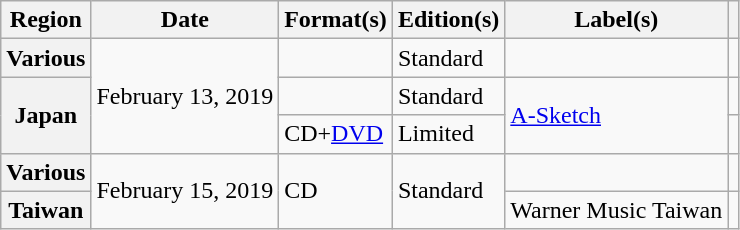<table class="wikitable plainrowheaders">
<tr>
<th scope="col">Region</th>
<th scope="col">Date</th>
<th scope="col">Format(s)</th>
<th scope="col">Edition(s)</th>
<th scope="col">Label(s)</th>
<th scope="col"></th>
</tr>
<tr>
<th scope="row">Various</th>
<td rowspan="3">February 13, 2019</td>
<td></td>
<td>Standard</td>
<td></td>
<td align="center"></td>
</tr>
<tr>
<th scope="row" rowspan="2">Japan</th>
<td></td>
<td>Standard</td>
<td rowspan="2"><a href='#'>A-Sketch</a></td>
<td align="center"></td>
</tr>
<tr>
<td>CD+<a href='#'>DVD</a></td>
<td>Limited</td>
<td align="center"></td>
</tr>
<tr>
<th scope="row">Various</th>
<td rowspan="2">February 15, 2019</td>
<td rowspan="2">CD</td>
<td rowspan="2">Standard</td>
<td></td>
<td align="center"></td>
</tr>
<tr>
<th scope="row">Taiwan</th>
<td>Warner Music Taiwan</td>
<td align="center"></td>
</tr>
</table>
